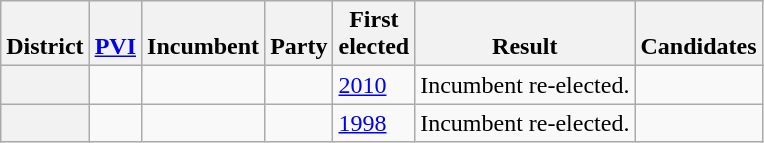<table class="wikitable sortable">
<tr valign=bottom>
<th>District</th>
<th><a href='#'>PVI</a></th>
<th>Incumbent</th>
<th>Party</th>
<th>First<br>elected</th>
<th>Result</th>
<th>Candidates</th>
</tr>
<tr>
<th></th>
<td></td>
<td></td>
<td></td>
<td><a href='#'>2010</a></td>
<td>Incumbent re-elected.</td>
<td nowrap></td>
</tr>
<tr>
<th></th>
<td></td>
<td></td>
<td></td>
<td><a href='#'>1998</a></td>
<td>Incumbent re-elected.</td>
<td nowrap></td>
</tr>
</table>
